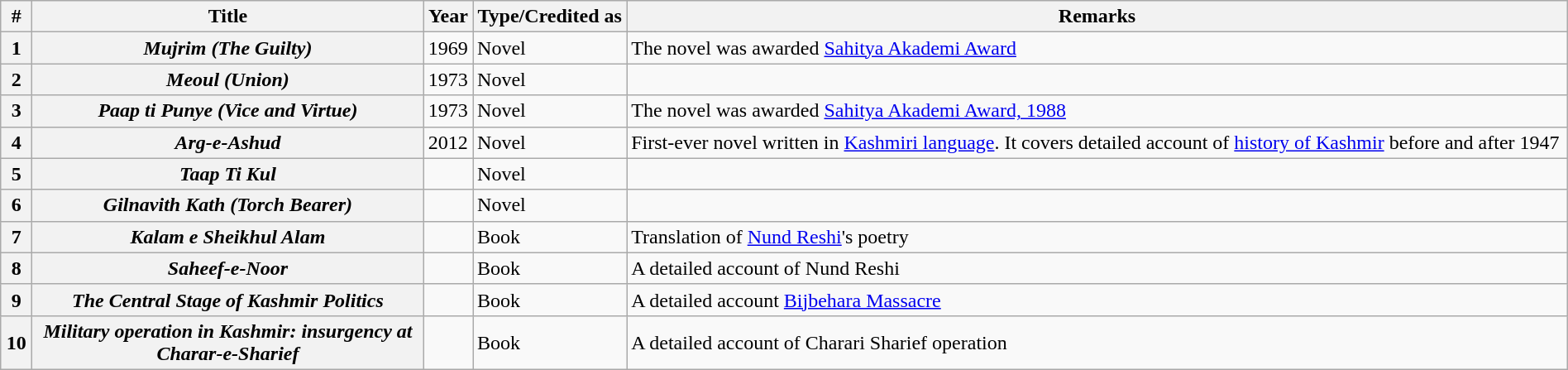<table class="wikitable sortable plainrowheaders" width=100%>
<tr>
<th scope="col" width=2%>#</th>
<th scope="col" width=25%>Title</th>
<th scope="col">Year</th>
<th scope="col">Type/Credited as</th>
<th scope="col">Remarks</th>
</tr>
<tr>
<th scope="row" align="left">1</th>
<th><em>Mujrim (The Guilty)</em></th>
<td>1969</td>
<td>Novel</td>
<td>The novel was awarded <a href='#'>Sahitya Akademi Award</a></td>
</tr>
<tr>
<th scope="row" align="left">2</th>
<th><em>Meoul (Union)</em></th>
<td>1973</td>
<td>Novel</td>
<td></td>
</tr>
<tr>
<th scope="row" align="left">3</th>
<th><em>Paap ti Punye (Vice and Virtue)</em></th>
<td>1973</td>
<td>Novel</td>
<td>The novel was awarded <a href='#'>Sahitya Akademi Award, 1988</a></td>
</tr>
<tr>
<th scope="row" align="left">4</th>
<th><em>Arg-e-Ashud</em></th>
<td>2012</td>
<td>Novel</td>
<td>First-ever novel written in <a href='#'>Kashmiri language</a>. It covers detailed account of <a href='#'>history of Kashmir</a> before and after 1947</td>
</tr>
<tr>
<th scope="row" align="left">5</th>
<th><em>Taap Ti Kul</em></th>
<td></td>
<td>Novel</td>
<td></td>
</tr>
<tr>
<th scope="row" align="left">6</th>
<th><em>Gilnavith Kath (Torch Bearer)</em></th>
<td></td>
<td>Novel</td>
<td></td>
</tr>
<tr>
<th scope="row" align="left">7</th>
<th><em>Kalam e Sheikhul Alam</em></th>
<td></td>
<td>Book</td>
<td>Translation of <a href='#'>Nund Reshi</a>'s poetry</td>
</tr>
<tr>
<th scope="row" align="left">8</th>
<th><em>Saheef-e-Noor</em></th>
<td></td>
<td>Book</td>
<td>A detailed account of Nund Reshi</td>
</tr>
<tr>
<th scope="row" align="left">9</th>
<th><em>The Central Stage of Kashmir Politics</em></th>
<td></td>
<td>Book</td>
<td>A detailed account <a href='#'>Bijbehara Massacre</a></td>
</tr>
<tr>
<th scope="row" align="left">10</th>
<th><em>Military operation in Kashmir: insurgency at Charar-e-Sharief</em></th>
<td></td>
<td>Book</td>
<td>A detailed account of Charari Sharief operation</td>
</tr>
</table>
